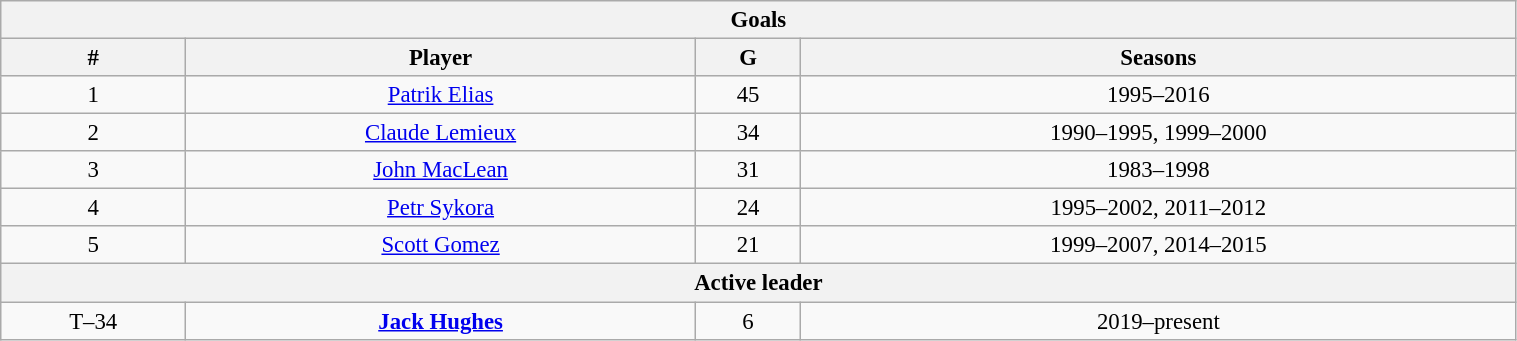<table class="wikitable" style="text-align: center; font-size: 95%" width="80%">
<tr>
<th colspan="4">Goals</th>
</tr>
<tr>
<th>#</th>
<th>Player</th>
<th>G</th>
<th>Seasons</th>
</tr>
<tr>
<td>1</td>
<td><a href='#'>Patrik Elias</a></td>
<td>45</td>
<td>1995–2016</td>
</tr>
<tr>
<td>2</td>
<td><a href='#'>Claude Lemieux</a></td>
<td>34</td>
<td>1990–1995, 1999–2000</td>
</tr>
<tr>
<td>3</td>
<td><a href='#'>John MacLean</a></td>
<td>31</td>
<td>1983–1998</td>
</tr>
<tr>
<td>4</td>
<td><a href='#'>Petr Sykora</a></td>
<td>24</td>
<td>1995–2002, 2011–2012</td>
</tr>
<tr>
<td>5</td>
<td><a href='#'>Scott Gomez</a></td>
<td>21</td>
<td>1999–2007, 2014–2015</td>
</tr>
<tr>
<th colspan="4">Active leader</th>
</tr>
<tr>
<td>T–34</td>
<td><strong><a href='#'>Jack Hughes</a></strong></td>
<td>6</td>
<td>2019–present</td>
</tr>
</table>
